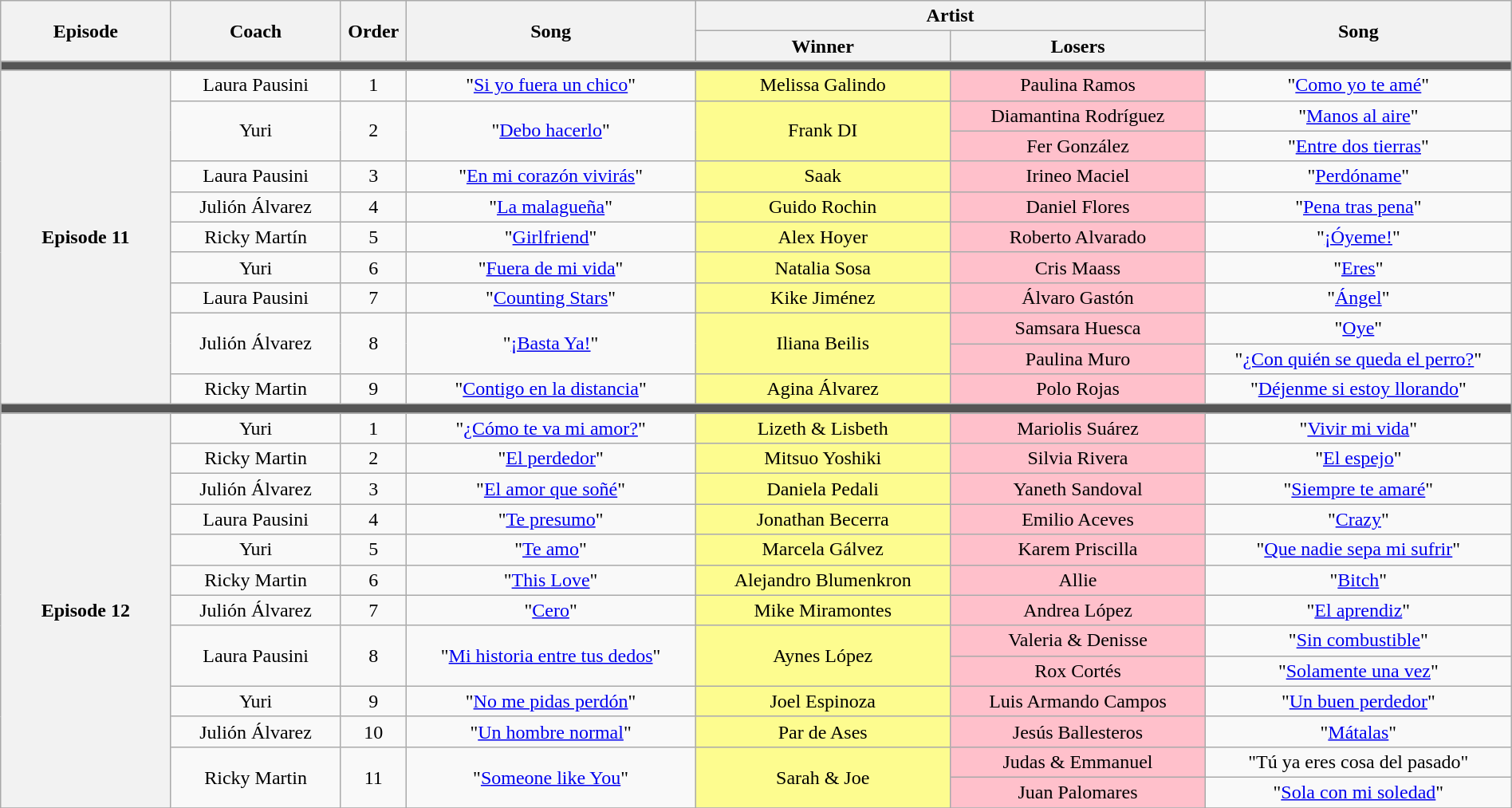<table class="wikitable" style="text-align: center; width:100%;">
<tr>
<th rowspan="2" style="width:10%;">Episode</th>
<th rowspan="2" style="width:10%;">Coach</th>
<th rowspan="2" style="width:03%;">Order</th>
<th rowspan="2" style="width:17%;">Song</th>
<th colspan="2" style="width:27%;">Artist</th>
<th rowspan="2" style="width:18%;">Song</th>
</tr>
<tr>
<th style="width:15%;">Winner</th>
<th style="width:15%;">Losers</th>
</tr>
<tr>
<td colspan="11" style="background:#555;"></td>
</tr>
<tr>
<th rowspan="11">Episode 11 <br><small></small></th>
<td>Laura Pausini</td>
<td>1</td>
<td>"<a href='#'>Si yo fuera un chico</a>"</td>
<td style="background:#fdfc8f;">Melissa Galindo</td>
<td style="background:pink;">Paulina Ramos</td>
<td>"<a href='#'>Como yo te amé</a>"</td>
</tr>
<tr>
<td rowspan=2>Yuri</td>
<td rowspan=2>2</td>
<td rowspan=2>"<a href='#'>Debo hacerlo</a>"</td>
<td rowspan=2 style="background:#fdfc8f;">Frank DI</td>
<td style="background:pink;">Diamantina Rodríguez</td>
<td>"<a href='#'>Manos al aire</a>"</td>
</tr>
<tr>
<td style="background:pink;">Fer González</td>
<td>"<a href='#'>Entre dos tierras</a>"</td>
</tr>
<tr>
<td>Laura Pausini</td>
<td>3</td>
<td>"<a href='#'>En mi corazón vivirás</a>"</td>
<td style="background:#fdfc8f;">Saak</td>
<td style="background:pink;">Irineo Maciel</td>
<td>"<a href='#'>Perdóname</a>"</td>
</tr>
<tr>
<td>Julión Álvarez</td>
<td>4</td>
<td>"<a href='#'>La malagueña</a>"</td>
<td style="background:#fdfc8f;">Guido Rochin</td>
<td style="background:pink;">Daniel Flores</td>
<td>"<a href='#'>Pena tras pena</a>"</td>
</tr>
<tr>
<td>Ricky Martín</td>
<td>5</td>
<td>"<a href='#'>Girlfriend</a>"</td>
<td style="background:#fdfc8f;">Alex Hoyer</td>
<td style="background:pink;">Roberto Alvarado</td>
<td>"<a href='#'>¡Óyeme!</a>"</td>
</tr>
<tr>
<td>Yuri</td>
<td>6</td>
<td>"<a href='#'>Fuera de mi vida</a>"</td>
<td style="background:#fdfc8f;">Natalia Sosa</td>
<td style="background:pink;">Cris Maass</td>
<td>"<a href='#'>Eres</a>"</td>
</tr>
<tr>
<td>Laura Pausini</td>
<td>7</td>
<td>"<a href='#'>Counting Stars</a>"</td>
<td style="background:#fdfc8f;">Kike Jiménez</td>
<td style="background:pink;">Álvaro Gastón</td>
<td>"<a href='#'>Ángel</a>"</td>
</tr>
<tr>
<td rowspan=2>Julión Álvarez</td>
<td rowspan=2>8</td>
<td rowspan=2>"<a href='#'>¡Basta Ya!</a>"</td>
<td rowspan=2 style="background:#fdfc8f;">Iliana Beilis</td>
<td style="background:pink;">Samsara Huesca</td>
<td>"<a href='#'>Oye</a>"</td>
</tr>
<tr>
<td style="background:pink;">Paulina Muro</td>
<td>"<a href='#'>¿Con quién se queda el perro?</a>"</td>
</tr>
<tr>
<td>Ricky Martin</td>
<td>9</td>
<td>"<a href='#'>Contigo en la distancia</a>"</td>
<td style="background:#fdfc8f;">Agina Álvarez</td>
<td style="background:pink;">Polo Rojas</td>
<td>"<a href='#'>Déjenme si estoy llorando</a>"</td>
</tr>
<tr>
<td colspan="10" style="background:#555;"></td>
</tr>
<tr>
<th rowspan="13">Episode 12 <br><small></small></th>
<td>Yuri</td>
<td>1</td>
<td>"<a href='#'>¿Cómo te va mi amor?</a>"</td>
<td style="background:#fdfc8f;">Lizeth & Lisbeth</td>
<td style="background:pink;">Mariolis Suárez</td>
<td>"<a href='#'>Vivir mi vida</a>"</td>
</tr>
<tr>
<td>Ricky Martin</td>
<td>2</td>
<td>"<a href='#'>El perdedor</a>"</td>
<td style="background:#fdfc8f;">Mitsuo Yoshiki</td>
<td style="background:pink;">Silvia Rivera</td>
<td>"<a href='#'>El espejo</a>"</td>
</tr>
<tr>
<td>Julión Álvarez</td>
<td>3</td>
<td>"<a href='#'>El amor que soñé</a>"</td>
<td style="background:#fdfc8f;">Daniela Pedali</td>
<td style="background:pink;">Yaneth Sandoval</td>
<td>"<a href='#'>Siempre te amaré</a>"</td>
</tr>
<tr>
<td>Laura Pausini</td>
<td>4</td>
<td>"<a href='#'>Te presumo</a>"</td>
<td style="background:#fdfc8f;">Jonathan Becerra</td>
<td style="background:pink;">Emilio Aceves</td>
<td>"<a href='#'>Crazy</a>"</td>
</tr>
<tr>
<td>Yuri</td>
<td>5</td>
<td>"<a href='#'>Te amo</a>"</td>
<td style="background:#fdfc8f;">Marcela Gálvez</td>
<td style="background:pink;">Karem Priscilla</td>
<td>"<a href='#'>Que nadie sepa mi sufrir</a>"</td>
</tr>
<tr>
<td>Ricky Martin</td>
<td>6</td>
<td>"<a href='#'>This Love</a>"</td>
<td style="background:#fdfc8f;">Alejandro Blumenkron</td>
<td style="background:pink;">Allie</td>
<td>"<a href='#'>Bitch</a>"</td>
</tr>
<tr>
<td>Julión Álvarez</td>
<td>7</td>
<td>"<a href='#'>Cero</a>"</td>
<td style="background:#fdfc8f;">Mike Miramontes</td>
<td style="background:pink;">Andrea López</td>
<td>"<a href='#'>El aprendiz</a>"</td>
</tr>
<tr>
<td rowspan=2>Laura Pausini</td>
<td rowspan=2>8</td>
<td rowspan=2>"<a href='#'>Mi historia entre tus dedos</a>"</td>
<td rowspan=2 style="background:#fdfc8f;">Aynes López</td>
<td style="background:pink;">Valeria & Denisse</td>
<td>"<a href='#'>Sin combustible</a>"</td>
</tr>
<tr>
<td style="background:pink;">Rox Cortés</td>
<td>"<a href='#'>Solamente una vez</a>"</td>
</tr>
<tr>
<td>Yuri</td>
<td>9</td>
<td>"<a href='#'>No me pidas perdón</a>"</td>
<td style="background:#fdfc8f;">Joel Espinoza</td>
<td style="background:pink;">Luis Armando Campos</td>
<td>"<a href='#'>Un buen perdedor</a>"</td>
</tr>
<tr>
<td>Julión Álvarez</td>
<td>10</td>
<td>"<a href='#'>Un hombre normal</a>"</td>
<td style="background:#fdfc8f;">Par de Ases</td>
<td style="background:pink;">Jesús Ballesteros</td>
<td>"<a href='#'>Mátalas</a>"</td>
</tr>
<tr>
<td rowspan=2>Ricky Martin</td>
<td rowspan=2>11</td>
<td rowspan=2>"<a href='#'>Someone like You</a>"</td>
<td rowspan=2 style="background:#fdfc8f;">Sarah & Joe</td>
<td style="background:pink;">Judas & Emmanuel</td>
<td>"Tú ya eres cosa del pasado"</td>
</tr>
<tr>
<td style="background:pink;">Juan Palomares</td>
<td>"<a href='#'>Sola con mi soledad</a>"</td>
</tr>
<tr>
</tr>
</table>
